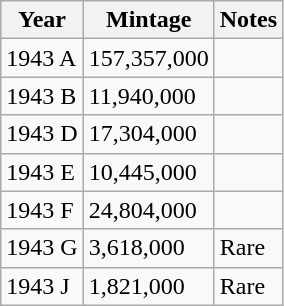<table class="wikitable">
<tr>
<th scope="col">Year</th>
<th scope="col">Mintage</th>
<th scope="col">Notes</th>
</tr>
<tr>
<td>1943 A</td>
<td>157,357,000</td>
<td></td>
</tr>
<tr>
<td>1943 B</td>
<td>11,940,000</td>
<td></td>
</tr>
<tr>
<td>1943 D</td>
<td>17,304,000</td>
<td></td>
</tr>
<tr>
<td>1943 E</td>
<td>10,445,000</td>
<td></td>
</tr>
<tr>
<td>1943 F</td>
<td>24,804,000</td>
<td></td>
</tr>
<tr>
<td>1943 G</td>
<td>3,618,000</td>
<td>Rare</td>
</tr>
<tr>
<td>1943 J</td>
<td>1,821,000</td>
<td>Rare</td>
</tr>
</table>
